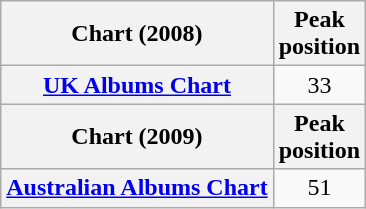<table class="wikitable sortable plainrowheaders" border="1">
<tr>
<th scope="col">Chart (2008)</th>
<th scope="col">Peak<br>position</th>
</tr>
<tr>
<th scope="row"><a href='#'>UK Albums Chart</a></th>
<td align="center">33</td>
</tr>
<tr>
<th scope="col">Chart (2009)</th>
<th scope="col">Peak<br>position</th>
</tr>
<tr>
<th scope="row"><a href='#'>Australian Albums Chart</a></th>
<td align="center">51</td>
</tr>
</table>
